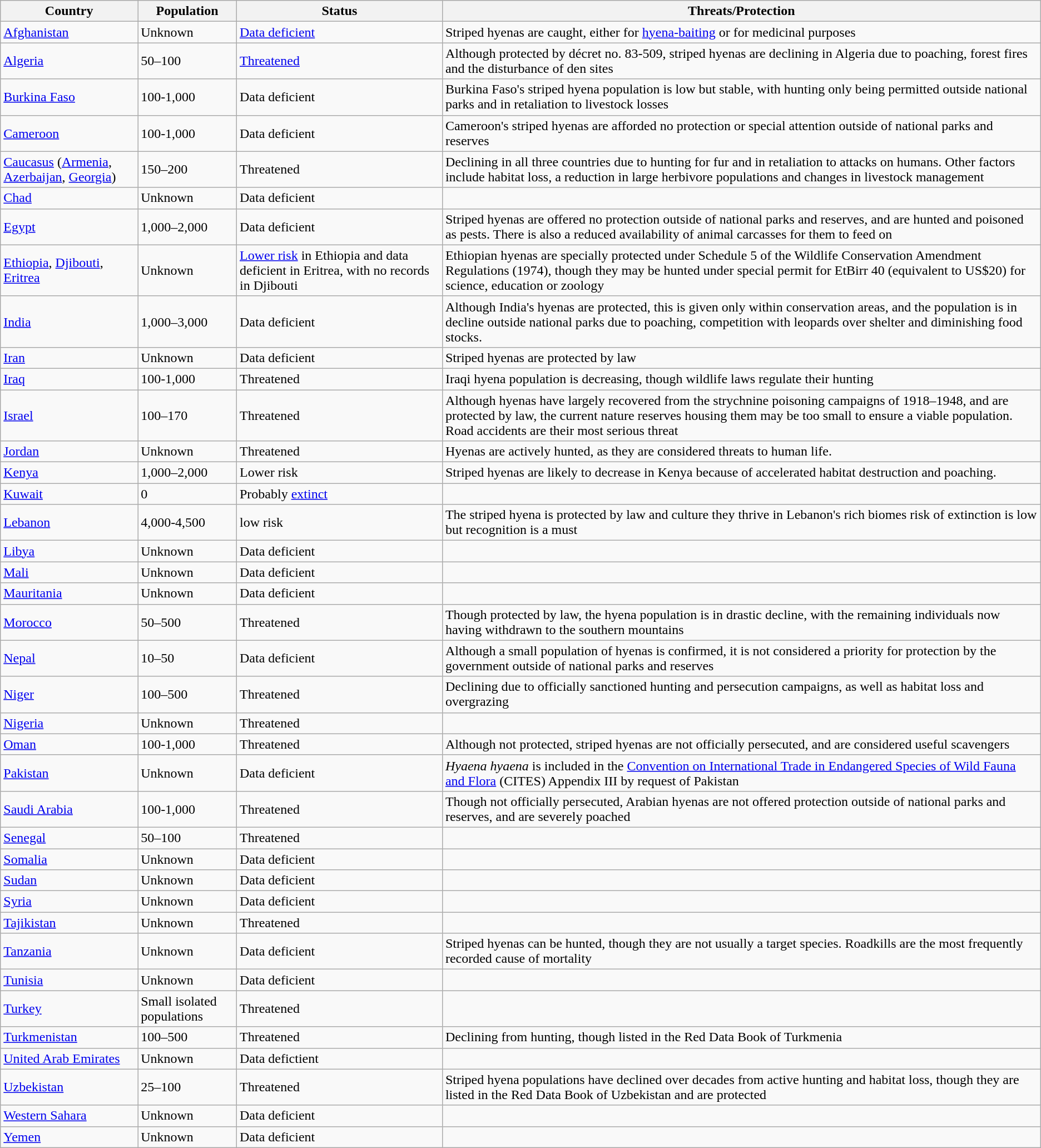<table class="wikitable collapsible collapsed">
<tr>
<th>Country</th>
<th>Population</th>
<th>Status</th>
<th>Threats/Protection</th>
</tr>
<tr>
<td><a href='#'>Afghanistan</a></td>
<td>Unknown</td>
<td><a href='#'>Data deficient</a></td>
<td>Striped hyenas are caught, either for <a href='#'>hyena-baiting</a> or for medicinal purposes</td>
</tr>
<tr>
<td><a href='#'>Algeria</a></td>
<td>50–100</td>
<td><a href='#'>Threatened</a></td>
<td>Although protected by décret no. 83-509, striped hyenas are declining in Algeria due to poaching, forest fires and the disturbance of den sites</td>
</tr>
<tr>
<td><a href='#'>Burkina Faso</a></td>
<td>100-1,000</td>
<td>Data deficient</td>
<td>Burkina Faso's striped hyena population is low but stable, with hunting only being permitted outside national parks and in retaliation to livestock losses</td>
</tr>
<tr>
<td><a href='#'>Cameroon</a></td>
<td>100-1,000</td>
<td>Data deficient</td>
<td>Cameroon's striped hyenas are afforded no protection or special attention outside of national parks and reserves</td>
</tr>
<tr>
<td><a href='#'>Caucasus</a> (<a href='#'>Armenia</a>, <a href='#'>Azerbaijan</a>, <a href='#'>Georgia</a>)</td>
<td>150–200</td>
<td>Threatened</td>
<td>Declining in all three countries due to hunting for fur and in retaliation to attacks on humans. Other factors include habitat loss, a reduction in large herbivore populations and changes in livestock management</td>
</tr>
<tr>
<td><a href='#'>Chad</a></td>
<td>Unknown</td>
<td>Data deficient</td>
<td></td>
</tr>
<tr>
<td><a href='#'>Egypt</a></td>
<td>1,000–2,000</td>
<td>Data deficient</td>
<td>Striped hyenas are offered no protection outside of national parks and reserves, and are hunted and poisoned as pests. There is also a reduced availability of animal carcasses for them to feed on</td>
</tr>
<tr>
<td><a href='#'>Ethiopia</a>, <a href='#'>Djibouti</a>, <a href='#'>Eritrea</a></td>
<td>Unknown</td>
<td><a href='#'>Lower risk</a> in Ethiopia and data deficient in Eritrea, with no records in Djibouti</td>
<td>Ethiopian hyenas are specially protected under Schedule 5 of the Wildlife Conservation Amendment Regulations (1974), though they may be hunted under special permit for EtBirr 40 (equivalent to US$20) for science, education or zoology</td>
</tr>
<tr>
<td><a href='#'>India</a></td>
<td>1,000–3,000</td>
<td>Data deficient</td>
<td>Although India's hyenas are protected, this is given only within conservation areas, and the population is in decline outside national parks due to poaching, competition with leopards over shelter and diminishing food stocks.</td>
</tr>
<tr>
<td><a href='#'>Iran</a></td>
<td>Unknown</td>
<td>Data deficient</td>
<td>Striped hyenas are protected by law</td>
</tr>
<tr>
<td><a href='#'>Iraq</a></td>
<td>100-1,000</td>
<td>Threatened</td>
<td>Iraqi hyena population is decreasing, though wildlife laws regulate their hunting</td>
</tr>
<tr>
<td><a href='#'>Israel</a></td>
<td>100–170</td>
<td>Threatened</td>
<td>Although hyenas have largely recovered from the strychnine poisoning campaigns of 1918–1948, and are protected by law, the current nature reserves housing them may be too small to ensure a viable population. Road accidents are their most serious threat</td>
</tr>
<tr>
<td><a href='#'>Jordan</a></td>
<td>Unknown</td>
<td>Threatened</td>
<td>Hyenas are actively hunted, as they are considered threats to human life.</td>
</tr>
<tr>
<td><a href='#'>Kenya</a></td>
<td>1,000–2,000</td>
<td>Lower risk</td>
<td>Striped hyenas are likely to decrease in Kenya because of accelerated habitat destruction and poaching.</td>
</tr>
<tr>
<td><a href='#'>Kuwait</a></td>
<td>0</td>
<td>Probably <a href='#'>extinct</a></td>
<td></td>
</tr>
<tr>
<td><a href='#'>Lebanon</a></td>
<td>4,000-4,500</td>
<td>low risk</td>
<td>The striped hyena is protected by law and culture they thrive in Lebanon's rich biomes risk of extinction is low but recognition is a must</td>
</tr>
<tr>
<td><a href='#'>Libya</a></td>
<td>Unknown</td>
<td>Data deficient</td>
<td></td>
</tr>
<tr>
<td><a href='#'>Mali</a></td>
<td>Unknown</td>
<td>Data deficient</td>
<td></td>
</tr>
<tr>
<td><a href='#'>Mauritania</a></td>
<td>Unknown</td>
<td>Data deficient</td>
<td></td>
</tr>
<tr>
<td><a href='#'>Morocco</a></td>
<td>50–500</td>
<td>Threatened</td>
<td>Though protected by law, the hyena population is in drastic decline, with the remaining individuals now having withdrawn to the southern mountains</td>
</tr>
<tr>
<td><a href='#'>Nepal</a></td>
<td>10–50</td>
<td>Data deficient</td>
<td>Although a small population of hyenas is confirmed, it is not considered a priority for protection by the government outside of national parks and reserves</td>
</tr>
<tr>
<td><a href='#'>Niger</a></td>
<td>100–500</td>
<td>Threatened</td>
<td>Declining due to officially sanctioned hunting and persecution campaigns, as well as habitat loss and overgrazing</td>
</tr>
<tr>
<td><a href='#'>Nigeria</a></td>
<td>Unknown</td>
<td>Threatened</td>
<td></td>
</tr>
<tr>
<td><a href='#'>Oman</a></td>
<td>100-1,000</td>
<td>Threatened</td>
<td>Although not protected, striped hyenas are not officially persecuted, and are considered useful scavengers</td>
</tr>
<tr>
<td><a href='#'>Pakistan</a></td>
<td>Unknown</td>
<td>Data deficient</td>
<td><em>Hyaena hyaena</em> is included in the <a href='#'>Convention on International Trade in Endangered Species of Wild Fauna and Flora</a> (CITES) Appendix III by request of Pakistan</td>
</tr>
<tr>
<td><a href='#'>Saudi Arabia</a></td>
<td>100-1,000</td>
<td>Threatened</td>
<td>Though not officially persecuted, Arabian hyenas are not offered protection outside of national parks and reserves, and are severely poached</td>
</tr>
<tr>
<td><a href='#'>Senegal</a></td>
<td>50–100</td>
<td>Threatened</td>
<td></td>
</tr>
<tr>
<td><a href='#'>Somalia</a></td>
<td>Unknown</td>
<td>Data deficient</td>
<td></td>
</tr>
<tr>
<td><a href='#'>Sudan</a></td>
<td>Unknown</td>
<td>Data deficient</td>
<td></td>
</tr>
<tr>
<td><a href='#'>Syria</a></td>
<td>Unknown</td>
<td>Data deficient</td>
<td></td>
</tr>
<tr>
<td><a href='#'>Tajikistan</a></td>
<td>Unknown</td>
<td>Threatened</td>
<td></td>
</tr>
<tr>
<td><a href='#'>Tanzania</a></td>
<td>Unknown</td>
<td>Data deficient</td>
<td>Striped hyenas can be hunted, though they are not usually a target species. Roadkills are the most frequently recorded cause of mortality</td>
</tr>
<tr>
<td><a href='#'>Tunisia</a></td>
<td>Unknown</td>
<td>Data deficient</td>
<td></td>
</tr>
<tr>
<td><a href='#'>Turkey</a></td>
<td>Small isolated populations</td>
<td>Threatened</td>
<td></td>
</tr>
<tr>
<td><a href='#'>Turkmenistan</a></td>
<td>100–500</td>
<td>Threatened</td>
<td>Declining from hunting, though listed in the Red Data Book of Turkmenia</td>
</tr>
<tr>
<td><a href='#'>United Arab Emirates</a></td>
<td>Unknown</td>
<td>Data defictient </td>
<td></td>
</tr>
<tr>
<td><a href='#'>Uzbekistan</a></td>
<td>25–100</td>
<td>Threatened</td>
<td>Striped hyena populations have declined over decades from active hunting and habitat loss, though they are listed in the Red Data Book of Uzbekistan and are protected</td>
</tr>
<tr>
<td><a href='#'>Western Sahara</a></td>
<td>Unknown</td>
<td>Data deficient</td>
<td></td>
</tr>
<tr>
<td><a href='#'>Yemen</a></td>
<td>Unknown</td>
<td>Data deficient</td>
<td></td>
</tr>
</table>
